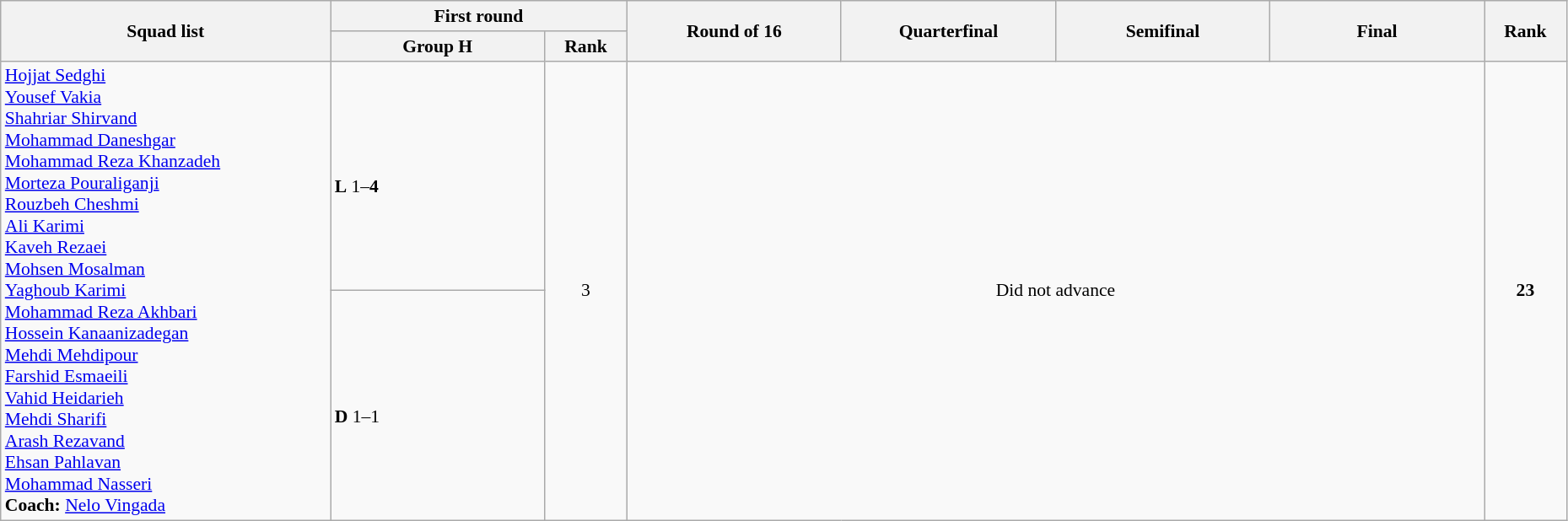<table class="wikitable" width="98%" style="text-align:left; font-size:90%">
<tr>
<th rowspan="2" width="20%">Squad list</th>
<th colspan="2">First round</th>
<th rowspan="2" width="13%">Round of 16</th>
<th rowspan="2" width="13%">Quarterfinal</th>
<th rowspan="2" width="13%">Semifinal</th>
<th rowspan="2" width="13%">Final</th>
<th rowspan="2" width="5%">Rank</th>
</tr>
<tr>
<th width="13%">Group H</th>
<th width="5%">Rank</th>
</tr>
<tr>
<td rowspan=2><a href='#'>Hojjat Sedghi</a><br><a href='#'>Yousef Vakia</a><br><a href='#'>Shahriar Shirvand</a><br><a href='#'>Mohammad Daneshgar</a><br><a href='#'>Mohammad Reza Khanzadeh</a><br><a href='#'>Morteza Pouraliganji</a><br><a href='#'>Rouzbeh Cheshmi</a><br><a href='#'>Ali Karimi</a><br><a href='#'>Kaveh Rezaei</a><br><a href='#'>Mohsen Mosalman</a><br><a href='#'>Yaghoub Karimi</a><br><a href='#'>Mohammad Reza Akhbari</a><br><a href='#'>Hossein Kanaanizadegan</a><br><a href='#'>Mehdi Mehdipour</a><br><a href='#'>Farshid Esmaeili</a><br><a href='#'>Vahid Heidarieh</a><br><a href='#'>Mehdi Sharifi</a><br><a href='#'>Arash Rezavand</a><br><a href='#'>Ehsan Pahlavan</a><br><a href='#'>Mohammad Nasseri</a><br><strong>Coach:</strong>  <a href='#'>Nelo Vingada</a></td>
<td><br><strong>L</strong> 1–<strong>4</strong></td>
<td rowspan=2 align=center>3</td>
<td rowspan=2 colspan=4 align=center>Did not advance</td>
<td rowspan=2 align="center"><strong>23</strong></td>
</tr>
<tr>
<td><br><strong>D</strong> 1–1</td>
</tr>
</table>
